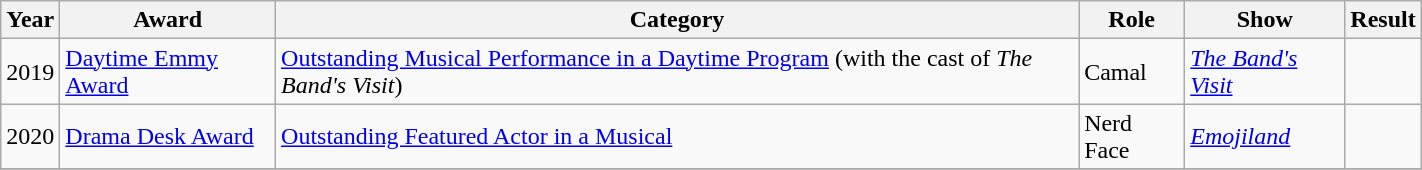<table class=wikitable width=75%>
<tr>
<th scope=col>Year</th>
<th scope=col>Award</th>
<th scope=col>Category</th>
<th scope=col>Role</th>
<th scope=col>Show</th>
<th scope=col>Result</th>
</tr>
<tr>
<td align="center">2019</td>
<td><a href='#'>Daytime Emmy Award</a></td>
<td><a href='#'>Outstanding Musical Performance in a Daytime Program</a> (with the cast of <em>The Band's Visit</em>)</td>
<td>Camal</td>
<td><em><a href='#'>The Band's Visit</a></em></td>
<td></td>
</tr>
<tr>
<td align="center">2020</td>
<td><a href='#'>Drama Desk Award</a></td>
<td><a href='#'>Outstanding Featured Actor in a Musical</a></td>
<td>Nerd Face</td>
<td><em><a href='#'>Emojiland</a></em></td>
<td></td>
</tr>
<tr>
</tr>
</table>
